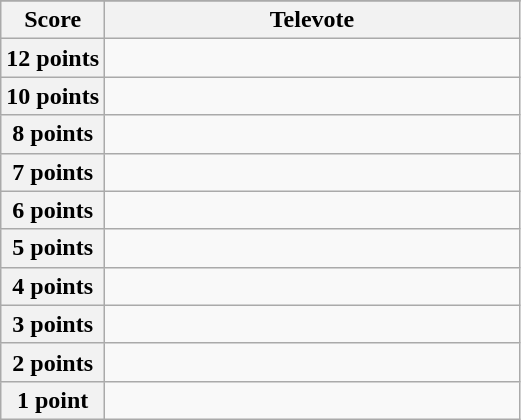<table class="wikitable">
<tr>
</tr>
<tr>
<th scope="col" width="20%">Score</th>
<th scope="col">Televote</th>
</tr>
<tr>
<th scope="row">12 points</th>
<td></td>
</tr>
<tr>
<th scope="row">10 points</th>
<td></td>
</tr>
<tr>
<th scope="row">8 points</th>
<td></td>
</tr>
<tr>
<th scope="row">7 points</th>
<td></td>
</tr>
<tr>
<th scope="row">6 points</th>
<td></td>
</tr>
<tr>
<th scope="row">5 points</th>
<td></td>
</tr>
<tr>
<th scope="row">4 points</th>
<td></td>
</tr>
<tr>
<th scope="row">3 points</th>
<td></td>
</tr>
<tr>
<th scope="row">2 points</th>
<td></td>
</tr>
<tr>
<th scope="row">1 point</th>
<td></td>
</tr>
</table>
